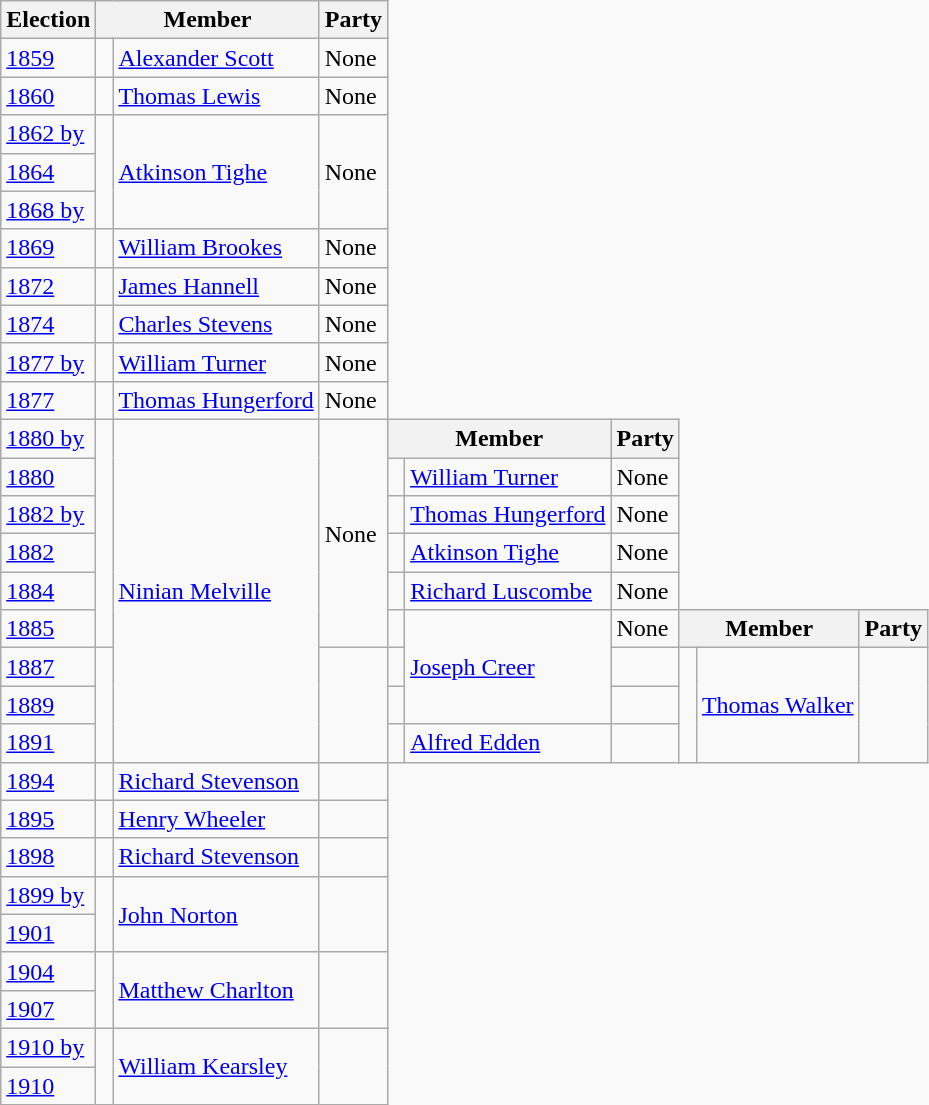<table class="wikitable" style='border-style: none none none none;'>
<tr>
<th>Election</th>
<th colspan="2">Member</th>
<th>Party</th>
</tr>
<tr style="background: #f9f9f9">
<td><a href='#'>1859</a></td>
<td> </td>
<td><a href='#'>Alexander Scott</a></td>
<td>None</td>
</tr>
<tr style="background: #f9f9f9">
<td><a href='#'>1860</a></td>
<td> </td>
<td><a href='#'>Thomas Lewis</a></td>
<td>None</td>
</tr>
<tr style="background: #f9f9f9">
<td><a href='#'>1862 by</a></td>
<td rowspan="3" > </td>
<td rowspan="3"><a href='#'>Atkinson Tighe</a></td>
<td rowspan="3">None</td>
</tr>
<tr style="background: #f9f9f9">
<td><a href='#'>1864</a></td>
</tr>
<tr style="background: #f9f9f9">
<td><a href='#'>1868 by</a></td>
</tr>
<tr style="background: #f9f9f9">
<td><a href='#'>1869</a></td>
<td> </td>
<td><a href='#'>William Brookes</a></td>
<td>None</td>
</tr>
<tr style="background: #f9f9f9">
<td><a href='#'>1872</a></td>
<td> </td>
<td><a href='#'>James Hannell</a></td>
<td>None</td>
</tr>
<tr style="background: #f9f9f9">
<td><a href='#'>1874</a></td>
<td> </td>
<td><a href='#'>Charles Stevens</a></td>
<td>None</td>
</tr>
<tr style="background: #f9f9f9">
<td><a href='#'>1877 by</a></td>
<td> </td>
<td><a href='#'>William Turner</a></td>
<td>None</td>
</tr>
<tr style="background: #f9f9f9">
<td><a href='#'>1877</a></td>
<td> </td>
<td><a href='#'>Thomas Hungerford</a></td>
<td>None</td>
</tr>
<tr style="background: #f9f9f9">
<td><a href='#'>1880 by</a></td>
<td rowspan="6" > </td>
<td rowspan="9"><a href='#'>Ninian Melville</a></td>
<td rowspan="6">None</td>
<th colspan="2">Member</th>
<th>Party</th>
</tr>
<tr style="background: #f9f9f9">
<td><a href='#'>1880</a></td>
<td> </td>
<td><a href='#'>William Turner</a></td>
<td>None</td>
</tr>
<tr style="background: #f9f9f9">
<td><a href='#'>1882 by</a></td>
<td> </td>
<td><a href='#'>Thomas Hungerford</a></td>
<td>None</td>
</tr>
<tr style="background: #f9f9f9">
<td><a href='#'>1882</a></td>
<td> </td>
<td><a href='#'>Atkinson Tighe</a></td>
<td>None</td>
</tr>
<tr style="background: #f9f9f9">
<td><a href='#'>1884</a></td>
<td> </td>
<td><a href='#'>Richard Luscombe</a></td>
<td>None</td>
</tr>
<tr style="background: #f9f9f9">
<td><a href='#'>1885</a></td>
<td> </td>
<td rowspan="3"><a href='#'>Joseph Creer</a></td>
<td>None</td>
<th colspan="2">Member</th>
<th>Party</th>
</tr>
<tr style="background: #f9f9f9">
<td><a href='#'>1887</a></td>
<td rowspan="3" > </td>
<td rowspan="3"></td>
<td> </td>
<td></td>
<td rowspan="3" > </td>
<td rowspan="3"><a href='#'>Thomas Walker</a></td>
<td rowspan="3"></td>
</tr>
<tr style="background: #f9f9f9">
<td><a href='#'>1889</a></td>
<td> </td>
<td></td>
</tr>
<tr style="background: #f9f9f9">
<td><a href='#'>1891</a></td>
<td> </td>
<td><a href='#'>Alfred Edden</a></td>
<td></td>
</tr>
<tr style="background: #f9f9f9">
<td><a href='#'>1894</a></td>
<td> </td>
<td><a href='#'>Richard Stevenson</a></td>
<td></td>
</tr>
<tr style="background: #f9f9f9">
<td><a href='#'>1895</a></td>
<td> </td>
<td><a href='#'>Henry Wheeler</a></td>
<td></td>
</tr>
<tr style="background: #f9f9f9">
<td><a href='#'>1898</a></td>
<td> </td>
<td><a href='#'>Richard Stevenson</a></td>
<td></td>
</tr>
<tr style="background: #f9f9f9">
<td><a href='#'>1899 by</a></td>
<td rowspan="2" > </td>
<td rowspan="2"><a href='#'>John Norton</a></td>
<td rowspan="2"></td>
</tr>
<tr style="background: #f9f9f9">
<td><a href='#'>1901</a></td>
</tr>
<tr style="background: #f9f9f9">
<td><a href='#'>1904</a></td>
<td rowspan="2" > </td>
<td rowspan="2"><a href='#'>Matthew Charlton</a></td>
<td rowspan="2"></td>
</tr>
<tr style="background: #f9f9f9">
<td><a href='#'>1907</a></td>
</tr>
<tr style="background: #f9f9f9">
<td><a href='#'>1910 by</a></td>
<td rowspan="2" > </td>
<td rowspan="2"><a href='#'>William Kearsley</a></td>
<td rowspan="2"></td>
</tr>
<tr style="background: #f9f9f9">
<td><a href='#'>1910</a></td>
</tr>
</table>
